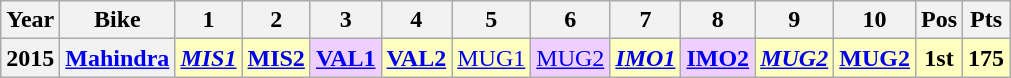<table class="wikitable" style="text-align:center;">
<tr>
<th>Year</th>
<th>Bike</th>
<th>1</th>
<th>2</th>
<th>3</th>
<th>4</th>
<th>5</th>
<th>6</th>
<th>7</th>
<th>8</th>
<th>9</th>
<th>10</th>
<th>Pos</th>
<th>Pts</th>
</tr>
<tr>
<th>2015</th>
<th><a href='#'>Mahindra</a></th>
<td style="background:#ffffbf;"><strong><em><a href='#'>MIS1</a></em></strong><br></td>
<td style="background:#ffffbf;"><strong><a href='#'>MIS2</a></strong><br></td>
<td style="background:#efcfff;"><strong><a href='#'>VAL1</a></strong><br></td>
<td style="background:#ffffbf;"><strong><a href='#'>VAL2</a></strong><br></td>
<td style="background:#ffffbf;"><a href='#'>MUG1</a><br></td>
<td style="background:#efcfff;"><a href='#'>MUG2</a><br></td>
<td style="background:#ffffbf;"><strong><em><a href='#'>IMO1</a></em></strong><br></td>
<td style="background:#efcfff;"><strong><a href='#'>IMO2</a></strong><br></td>
<td style="background:#ffffbf;"><strong><em><a href='#'>MUG2</a></em></strong><br></td>
<td style="background:#ffffbf;"><strong><a href='#'>MUG2</a></strong><br></td>
<th style="background:#ffffbf;">1st</th>
<th style="background:#ffffbf;">175</th>
</tr>
</table>
